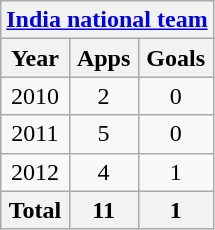<table class="wikitable" style="text-align:center">
<tr>
<th colspan=3><a href='#'>India national team</a></th>
</tr>
<tr>
<th>Year</th>
<th>Apps</th>
<th>Goals</th>
</tr>
<tr>
<td>2010</td>
<td>2</td>
<td>0</td>
</tr>
<tr>
<td>2011</td>
<td>5</td>
<td>0</td>
</tr>
<tr>
<td>2012</td>
<td>4</td>
<td>1</td>
</tr>
<tr>
<th>Total</th>
<th>11</th>
<th>1</th>
</tr>
</table>
